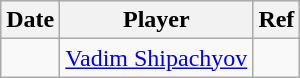<table class="wikitable">
<tr style="background:#ddd; text-align:center;">
<th>Date</th>
<th>Player</th>
<th>Ref</th>
</tr>
<tr>
<td></td>
<td><a href='#'>Vadim Shipachyov</a></td>
<td></td>
</tr>
</table>
